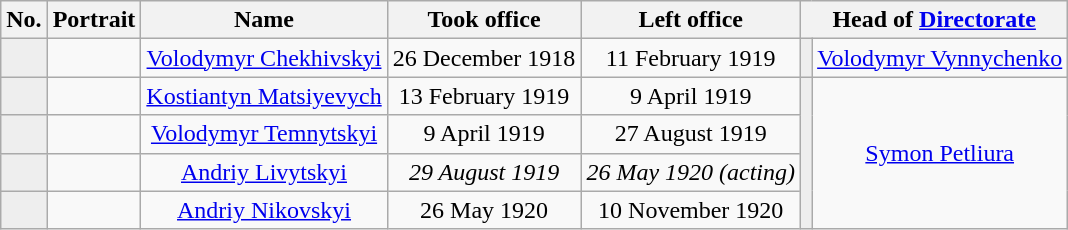<table class="wikitable" style="text-align:center; font-size:100%;">
<tr>
<th>No.</th>
<th>Portrait</th>
<th>Name</th>
<th>Took office</th>
<th>Left office</th>
<th colspan="2">Head of <a href='#'>Directorate</a></th>
</tr>
<tr>
<th style="background: #EEEEEE;"></th>
<td></td>
<td><a href='#'>Volodymyr Chekhivskyi</a></td>
<td>26 December 1918</td>
<td>11 February 1919</td>
<td rowspan=1 style="background:#EEEEEE;"></td>
<td rowspan=1><a href='#'>Volodymyr Vynnychenko</a></td>
</tr>
<tr>
<th style="background: #EEEEEE;"></th>
<td></td>
<td><a href='#'>Kostiantyn Matsiyevych</a></td>
<td>13 February 1919</td>
<td>9 April 1919</td>
<td rowspan=5 style="background:#EEEEEE;"></td>
<td rowspan=5><a href='#'>Symon Petliura</a></td>
</tr>
<tr>
<th style="background: #EEEEEE;"></th>
<td></td>
<td><a href='#'>Volodymyr Temnytskyi</a></td>
<td>9 April 1919</td>
<td>27 August 1919</td>
</tr>
<tr>
<th style="background: #EEEEEE;"></th>
<td></td>
<td><a href='#'>Andriy Livytskyi</a></td>
<td><em>29 August 1919</em></td>
<td><em>26 May 1920 (acting)</em></td>
</tr>
<tr>
<th style="background: #EEEEEE;"></th>
<td></td>
<td><a href='#'>Andriy Nikovskyi</a></td>
<td>26 May 1920</td>
<td>10 November 1920</td>
</tr>
</table>
